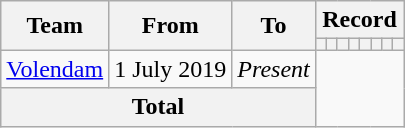<table class="wikitable" style="text-align: center">
<tr>
<th rowspan="2">Team</th>
<th rowspan="2">From</th>
<th rowspan="2">To</th>
<th colspan="8">Record</th>
</tr>
<tr>
<th></th>
<th></th>
<th></th>
<th></th>
<th></th>
<th></th>
<th></th>
<th></th>
</tr>
<tr>
<td><a href='#'>Volendam</a></td>
<td>1 July 2019</td>
<td><em>Present</em><br></td>
</tr>
<tr>
<th colspan=3>Total<br></th>
</tr>
</table>
